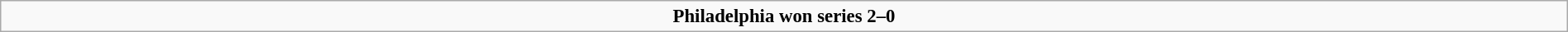<table class="wikitable " style="font-size: 95%; width:100%;">
<tr>
<td style="text-align:center;"><strong>Philadelphia won series 2–0</strong></td>
</tr>
</table>
